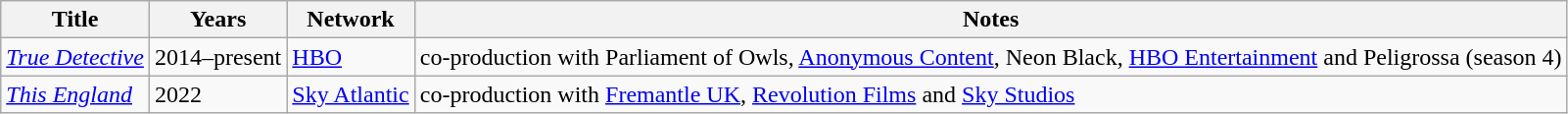<table class="wikitable sortable">
<tr>
<th>Title</th>
<th>Years</th>
<th>Network</th>
<th>Notes</th>
</tr>
<tr>
<td><em><a href='#'>True Detective</a></em></td>
<td>2014–present</td>
<td><a href='#'>HBO</a></td>
<td>co-production with Parliament of Owls, <a href='#'>Anonymous Content</a>, Neon Black, <a href='#'>HBO Entertainment</a> and Peligrossa (season 4)</td>
</tr>
<tr>
<td><em><a href='#'>This England</a></em></td>
<td>2022</td>
<td><a href='#'>Sky Atlantic</a></td>
<td>co-production with <a href='#'>Fremantle UK</a>, <a href='#'>Revolution Films</a> and <a href='#'>Sky Studios</a></td>
</tr>
</table>
